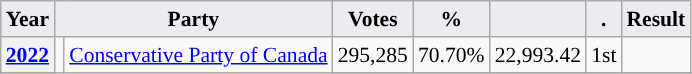<table class="wikitable" style="font-size:90%; text-align:center;">
<tr>
<th style="background:#eaecf0;">Year</th>
<th colspan="2" style="background:#eaecf0;">Party</th>
<th style="background:#eaecf0;">Votes</th>
<th style="background:#eaecf0;">%</th>
<th style="background:#eaecf0;"></th>
<th style="background:#eaecf0;">.</th>
<th style="background:#eaecf0;">Result</th>
</tr>
<tr>
<th align="left"><a href='#'>2022</a></th>
<td rowspan="2" style="background-color:"></td>
<td rowspan ="2" align="left"><a href='#'>Conservative Party of Canada</a></td>
<td>295,285</td>
<td>70.70%</td>
<td>22,993.42</td>
<td>1st</td>
<td></td>
</tr>
<tr>
</tr>
</table>
